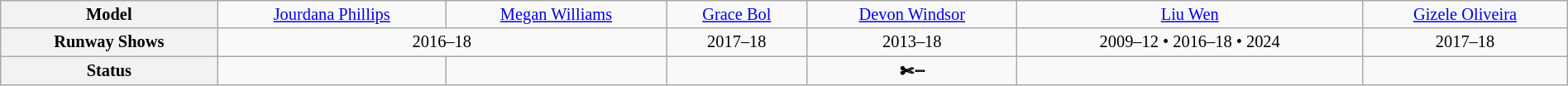<table class="wikitable" style="font-size:85%; width:100%;" align="center">
<tr>
<th scope="row">Model</th>
<td align="center"> <a href='#'>Jourdana Phillips</a></td>
<td align="center"> <a href='#'>Megan Williams</a></td>
<td align="center"> <a href='#'>Grace Bol</a></td>
<td align="center"> <a href='#'>Devon Windsor</a></td>
<td align="center"><strong></strong> <a href='#'>Liu Wen</a></td>
<td align="center"> <a href='#'>Gizele Oliveira</a></td>
</tr>
<tr>
<th scope="row">Runway Shows</th>
<td colspan="2" align="center">2016–18</td>
<td align="center">2017–18</td>
<td align="center">2013–18</td>
<td align="center">2009–12 • 2016–18 • 2024</td>
<td align="center">2017–18</td>
</tr>
<tr>
<th>Status</th>
<td align="center"></td>
<td align="center"></td>
<td align="center"></td>
<td align="center"><strong>✄┈</strong></td>
<td align="center"></td>
<td align="center"></td>
</tr>
</table>
